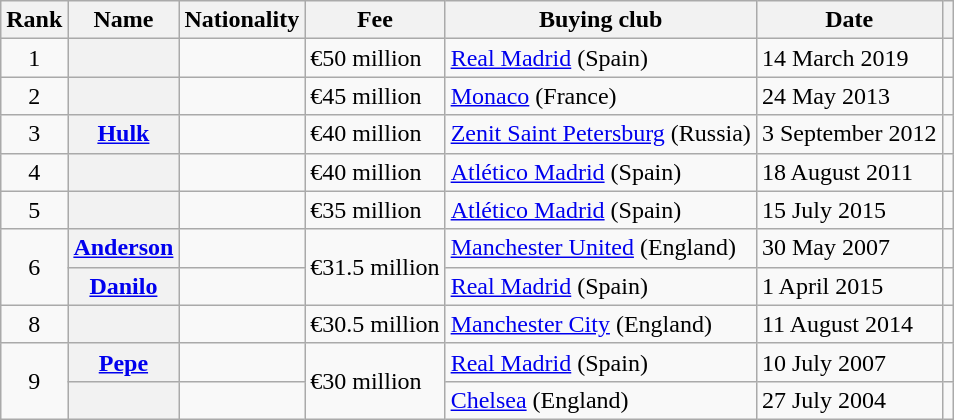<table class="wikitable sortable plainrowheaders">
<tr>
<th scope="col">Rank</th>
<th scope="col">Name</th>
<th scope="col">Nationality</th>
<th scope="col">Fee</th>
<th scope="col">Buying club</th>
<th scope="col">Date</th>
<th scope="col" class="unsortable"></th>
</tr>
<tr>
<td align="center">1</td>
<th scope="row"></th>
<td></td>
<td>€50 million</td>
<td><a href='#'>Real Madrid</a> (Spain)</td>
<td>14 March 2019</td>
<td style="text-align:center;"></td>
</tr>
<tr>
<td align="center">2</td>
<th scope="row"></th>
<td></td>
<td>€45 million</td>
<td><a href='#'>Monaco</a> (France)</td>
<td>24 May 2013</td>
<td style="text-align:center;"></td>
</tr>
<tr>
<td align="center">3</td>
<th scope="row"><a href='#'>Hulk</a></th>
<td></td>
<td>€40 million</td>
<td><a href='#'>Zenit Saint Petersburg</a> (Russia)</td>
<td>3 September 2012</td>
<td style="text-align:center;"></td>
</tr>
<tr>
<td align="center">4</td>
<th scope="row"></th>
<td></td>
<td>€40 million</td>
<td><a href='#'>Atlético Madrid</a> (Spain)</td>
<td>18 August 2011</td>
<td style="text-align:center;"></td>
</tr>
<tr>
<td align="center">5</td>
<th scope="row"></th>
<td></td>
<td>€35 million</td>
<td><a href='#'>Atlético Madrid</a> (Spain)</td>
<td>15 July 2015</td>
<td style="text-align:center;"></td>
</tr>
<tr>
<td align="center" rowspan="2">6</td>
<th scope="row"><a href='#'>Anderson</a></th>
<td></td>
<td rowspan="2">€31.5 million</td>
<td><a href='#'>Manchester United</a> (England)</td>
<td>30 May 2007</td>
<td style="text-align:center;"></td>
</tr>
<tr>
<th scope="row"><a href='#'>Danilo</a></th>
<td></td>
<td><a href='#'>Real Madrid</a> (Spain)</td>
<td>1 April 2015</td>
<td style="text-align:center;"></td>
</tr>
<tr>
<td align="center">8</td>
<th scope="row"></th>
<td></td>
<td>€30.5 million</td>
<td><a href='#'>Manchester City</a> (England)</td>
<td>11 August 2014</td>
<td style="text-align:center;"></td>
</tr>
<tr>
<td align="center" rowspan="2">9</td>
<th scope="row"><a href='#'>Pepe</a></th>
<td></td>
<td rowspan="2">€30 million</td>
<td><a href='#'>Real Madrid</a> (Spain)</td>
<td>10 July 2007</td>
<td style="text-align:center;"></td>
</tr>
<tr>
<th scope="row"></th>
<td></td>
<td><a href='#'>Chelsea</a> (England)</td>
<td>27 July 2004</td>
<td style="text-align:center;"></td>
</tr>
</table>
